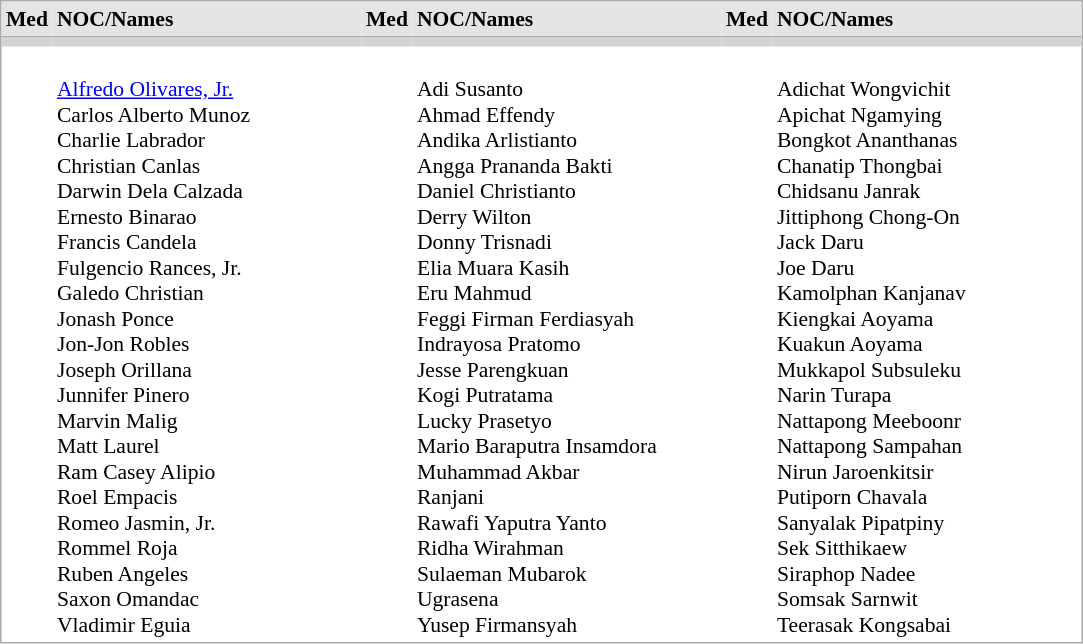<table cellspacing="0" cellpadding="3" style="border:1px solid #AAAAAA;font-size:90%">
<tr bgcolor="#E4E4E4">
<td style="border-bottom:1px solid #AAAAAA" width="10" align="center"><strong>Med</strong></td>
<td style="border-bottom:1px solid #AAAAAA" width="200"><strong>NOC/Names</strong></td>
<td style="border-bottom:1px solid #AAAAAA" width="10" align="center"><strong>Med</strong></td>
<td style="border-bottom:1px solid #AAAAAA" width="200"><strong>NOC/Names</strong></td>
<td style="border-bottom:1px solid #AAAAAA" width="10" align="center"><strong>Med</strong></td>
<td style="border-bottom:1px solid #AAAAAA" width="200"><strong>NOC/Names</strong></td>
</tr>
<tr align="right" bgcolor="lightgrey">
<td></td>
<td align="left"></td>
<td></td>
<td align="left"></td>
<td></td>
<td align="left"></td>
</tr>
<tr align="left">
<td></td>
<td><br><a href='#'>Alfredo Olivares, Jr.</a><br>
Carlos Alberto Munoz <br>
Charlie Labrador<br>
Christian Canlas<br>
Darwin Dela Calzada<br>
Ernesto Binarao<br>
Francis Candela<br>
Fulgencio Rances, Jr.<br>
Galedo Christian<br>
Jonash Ponce<br>
Jon-Jon Robles<br>
Joseph Orillana<br>
Junnifer Pinero<br>
Marvin Malig<br>
Matt Laurel<br>
Ram Casey Alipio<br>
Roel Empacis<br>
Romeo Jasmin, Jr.<br>
Rommel Roja<br>
Ruben Angeles<br>
Saxon Omandac<br>
Vladimir Eguia</td>
<td></td>
<td><br>Adi Susanto<br>
Ahmad Effendy<br>
Andika Arlistianto<br>
Angga Prananda Bakti<br>
Daniel Christianto<br>
Derry Wilton<br>
Donny Trisnadi<br>
Elia Muara Kasih<br>
Eru Mahmud<br>
Feggi Firman Ferdiasyah<br>
Indrayosa Pratomo<br>
Jesse Parengkuan<br>
Kogi Putratama<br>
Lucky Prasetyo<br>
Mario Baraputra Insamdora<br>
Muhammad Akbar<br>
Ranjani<br>
Rawafi Yaputra Yanto<br>
Ridha Wirahman<br>
Sulaeman Mubarok<br>
Ugrasena<br>
Yusep Firmansyah</td>
<td></td>
<td><br>Adichat Wongvichit<br>
Apichat Ngamying<br>
Bongkot Ananthanas<br>
Chanatip Thongbai<br>
Chidsanu Janrak<br>
Jittiphong Chong-On<br>
Jack Daru<br>
Joe Daru<br>
Kamolphan Kanjanav<br>
Kiengkai Aoyama<br>
Kuakun Aoyama<br>
Mukkapol Subsuleku<br>
Narin Turapa<br>
Nattapong Meeboonr<br>
Nattapong Sampahan<br>
Nirun Jaroenkitsir<br>
Putiporn Chavala<br>
Sanyalak Pipatpiny<br>
Sek Sitthikaew<br>
Siraphop Nadee<br>
Somsak Sarnwit<br>
Teerasak Kongsabai</td>
</tr>
</table>
